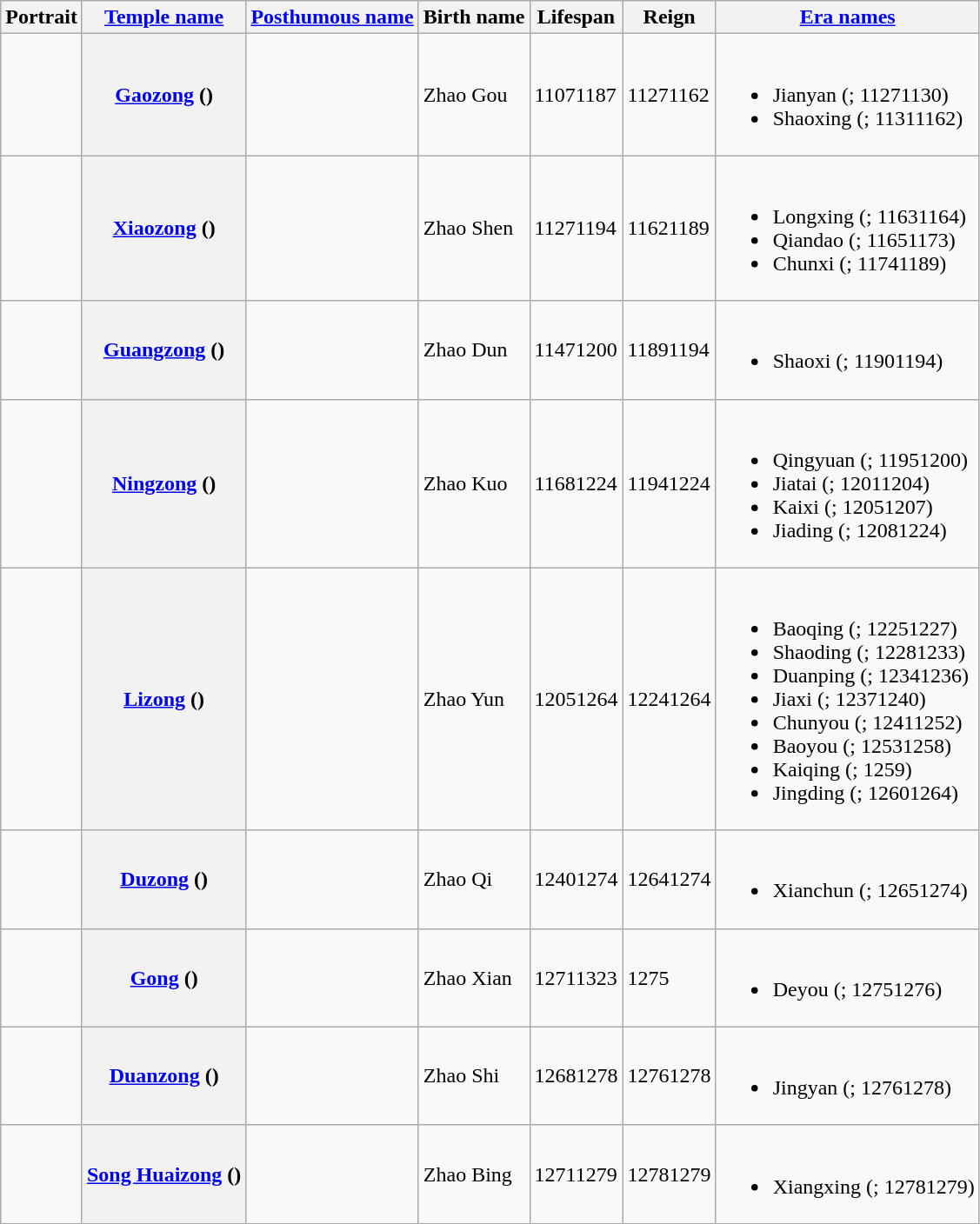<table class="wikitable sortable plainrowheaders">
<tr>
<th scope="col">Portrait</th>
<th scope="col"><a href='#'>Temple name</a></th>
<th scope="col" class="unsortable"><a href='#'>Posthumous name</a></th>
<th scope="col">Birth name</th>
<th scope="col">Lifespan</th>
<th scope="col">Reign</th>
<th scope="col" class="unsortable"><a href='#'>Era names</a></th>
</tr>
<tr>
<td></td>
<th scope="row"><a href='#'>Gaozong</a> ()</th>
<td></td>
<td>Zhao Gou </td>
<td>11071187</td>
<td>11271162</td>
<td><br><ul><li>Jianyan (; 11271130)</li><li>Shaoxing (; 11311162)</li></ul></td>
</tr>
<tr>
<td></td>
<th scope="row"><a href='#'>Xiaozong</a> ()</th>
<td></td>
<td>Zhao Shen </td>
<td>11271194</td>
<td>11621189</td>
<td><br><ul><li>Longxing (; 11631164)</li><li>Qiandao (; 11651173)</li><li>Chunxi (; 11741189)</li></ul></td>
</tr>
<tr>
<td></td>
<th scope="row"><a href='#'>Guangzong</a> ()</th>
<td></td>
<td>Zhao Dun </td>
<td>11471200</td>
<td>11891194</td>
<td><br><ul><li>Shaoxi (; 11901194)</li></ul></td>
</tr>
<tr>
<td></td>
<th scope="row"><a href='#'>Ningzong</a> ()</th>
<td></td>
<td>Zhao Kuo </td>
<td>11681224</td>
<td>11941224</td>
<td><br><ul><li>Qingyuan (; 11951200)</li><li>Jiatai (; 12011204)</li><li>Kaixi (; 12051207)</li><li>Jiading (; 12081224)</li></ul></td>
</tr>
<tr>
<td></td>
<th scope="row"><a href='#'>Lizong</a> ()</th>
<td></td>
<td>Zhao Yun </td>
<td>12051264</td>
<td>12241264</td>
<td><br><ul><li>Baoqing (; 12251227)</li><li>Shaoding (; 12281233)</li><li>Duanping (; 12341236)</li><li>Jiaxi (; 12371240)</li><li>Chunyou (; 12411252)</li><li>Baoyou (; 12531258)</li><li>Kaiqing (; 1259)</li><li>Jingding (; 12601264)</li></ul></td>
</tr>
<tr>
<td></td>
<th scope="row"><a href='#'>Duzong</a> ()</th>
<td></td>
<td>Zhao Qi </td>
<td>12401274</td>
<td>12641274</td>
<td><br><ul><li>Xianchun (; 12651274)</li></ul></td>
</tr>
<tr>
<td></td>
<th scope="row"><a href='#'>Gong</a> ()</th>
<td></td>
<td>Zhao Xian </td>
<td>12711323</td>
<td>1275</td>
<td><br><ul><li>Deyou (; 12751276)</li></ul></td>
</tr>
<tr>
<td></td>
<th scope="row"><a href='#'>Duanzong</a> ()</th>
<td></td>
<td>Zhao Shi </td>
<td>12681278</td>
<td>12761278</td>
<td><br><ul><li>Jingyan (; 12761278)</li></ul></td>
</tr>
<tr>
<td></td>
<th scope="row"><a href='#'>Song Huaizong</a> ()</th>
<td></td>
<td>Zhao Bing </td>
<td>12711279</td>
<td>12781279</td>
<td><br><ul><li>Xiangxing (; 12781279)</li></ul></td>
</tr>
</table>
